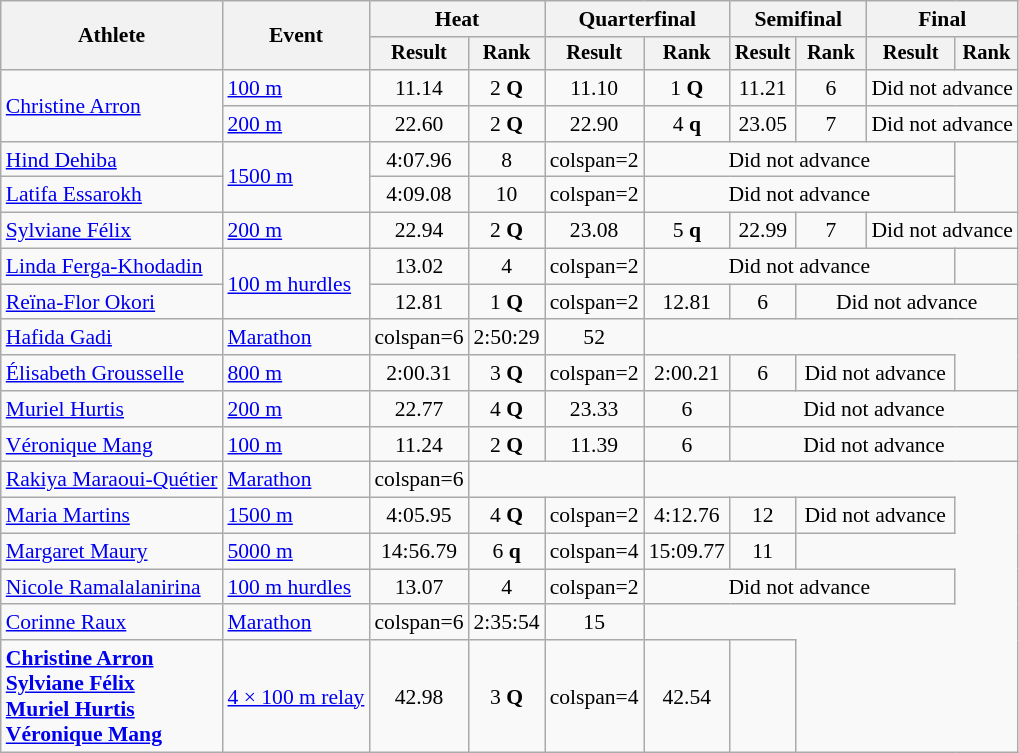<table class=wikitable style="font-size:90%">
<tr>
<th rowspan="2">Athlete</th>
<th rowspan="2">Event</th>
<th colspan="2">Heat</th>
<th colspan="2">Quarterfinal</th>
<th colspan="2">Semifinal</th>
<th colspan="2">Final</th>
</tr>
<tr style="font-size:95%">
<th>Result</th>
<th>Rank</th>
<th>Result</th>
<th>Rank</th>
<th>Result</th>
<th>Rank</th>
<th>Result</th>
<th>Rank</th>
</tr>
<tr align=center>
<td align=left rowspan=2><a href='#'>Christine Arron</a></td>
<td align=left><a href='#'>100 m</a></td>
<td>11.14</td>
<td>2 <strong>Q</strong></td>
<td>11.10</td>
<td>1 <strong>Q</strong></td>
<td>11.21</td>
<td>6</td>
<td colspan=2>Did not advance</td>
</tr>
<tr align=center>
<td align=left><a href='#'>200 m</a></td>
<td>22.60</td>
<td>2 <strong>Q</strong></td>
<td>22.90</td>
<td>4 <strong>q</strong></td>
<td>23.05</td>
<td>7</td>
<td colspan=2>Did not advance</td>
</tr>
<tr align=center>
<td align=left><a href='#'>Hind Dehiba</a></td>
<td align=left rowspan=2><a href='#'>1500 m</a></td>
<td>4:07.96</td>
<td>8</td>
<td>colspan=2 </td>
<td colspan=4>Did not advance</td>
</tr>
<tr align=center>
<td align=left><a href='#'>Latifa Essarokh</a></td>
<td>4:09.08</td>
<td>10</td>
<td>colspan=2 </td>
<td colspan=4>Did not advance</td>
</tr>
<tr align=center>
<td align=left><a href='#'>Sylviane Félix</a></td>
<td align=left><a href='#'>200 m</a></td>
<td>22.94</td>
<td>2 <strong>Q</strong></td>
<td>23.08</td>
<td>5 <strong>q</strong></td>
<td>22.99</td>
<td>7</td>
<td colspan=2>Did not advance</td>
</tr>
<tr align=center>
<td align=left><a href='#'>Linda Ferga-Khodadin</a></td>
<td align=left rowspan=2><a href='#'>100 m hurdles</a></td>
<td>13.02</td>
<td>4</td>
<td>colspan=2 </td>
<td colspan=4>Did not advance</td>
</tr>
<tr align=center>
<td align=left><a href='#'>Reïna-Flor Okori</a></td>
<td>12.81</td>
<td>1 <strong>Q</strong></td>
<td>colspan=2 </td>
<td>12.81</td>
<td>6</td>
<td colspan=4>Did not advance</td>
</tr>
<tr align=center>
<td align=left><a href='#'>Hafida Gadi</a></td>
<td align=left><a href='#'>Marathon</a></td>
<td>colspan=6 </td>
<td>2:50:29</td>
<td>52</td>
</tr>
<tr align=center>
<td align=left><a href='#'>Élisabeth Grousselle</a></td>
<td align=left><a href='#'>800 m</a></td>
<td>2:00.31</td>
<td>3 <strong>Q</strong></td>
<td>colspan=2 </td>
<td>2:00.21</td>
<td>6</td>
<td colspan=2>Did not advance</td>
</tr>
<tr align=center>
<td align=left><a href='#'>Muriel Hurtis</a></td>
<td align=left><a href='#'>200 m</a></td>
<td>22.77</td>
<td>4 <strong>Q</strong></td>
<td>23.33</td>
<td>6</td>
<td colspan=4>Did not advance</td>
</tr>
<tr align=center>
<td align=left><a href='#'>Véronique Mang</a></td>
<td align=left><a href='#'>100 m</a></td>
<td>11.24</td>
<td>2 <strong>Q</strong></td>
<td>11.39</td>
<td>6</td>
<td colspan=4>Did not advance</td>
</tr>
<tr align=center>
<td align=left><a href='#'>Rakiya Maraoui-Quétier</a></td>
<td align=left><a href='#'>Marathon</a></td>
<td>colspan=6 </td>
<td colspan=2></td>
</tr>
<tr align=center>
<td align=left><a href='#'>Maria Martins</a></td>
<td align=left><a href='#'>1500 m</a></td>
<td>4:05.95</td>
<td>4 <strong>Q</strong></td>
<td>colspan=2 </td>
<td>4:12.76</td>
<td>12</td>
<td colspan=2>Did not advance</td>
</tr>
<tr align=center>
<td align=left><a href='#'>Margaret Maury</a></td>
<td align=left><a href='#'>5000 m</a></td>
<td>14:56.79</td>
<td>6 <strong>q</strong></td>
<td>colspan=4 </td>
<td>15:09.77</td>
<td>11</td>
</tr>
<tr align=center>
<td align=left><a href='#'>Nicole Ramalalanirina</a></td>
<td align=left><a href='#'>100 m hurdles</a></td>
<td>13.07</td>
<td>4</td>
<td>colspan=2 </td>
<td colspan=4>Did not advance</td>
</tr>
<tr align=center>
<td align=left><a href='#'>Corinne Raux</a></td>
<td align=left><a href='#'>Marathon</a></td>
<td>colspan=6 </td>
<td>2:35:54</td>
<td>15</td>
</tr>
<tr align=center>
<td align=left><strong><a href='#'>Christine Arron</a><br><a href='#'>Sylviane Félix</a><br><a href='#'>Muriel Hurtis</a><br><a href='#'>Véronique Mang</a></strong></td>
<td align=left><a href='#'>4 × 100 m relay</a></td>
<td>42.98</td>
<td>3 <strong>Q</strong></td>
<td>colspan=4 </td>
<td>42.54</td>
<td></td>
</tr>
</table>
